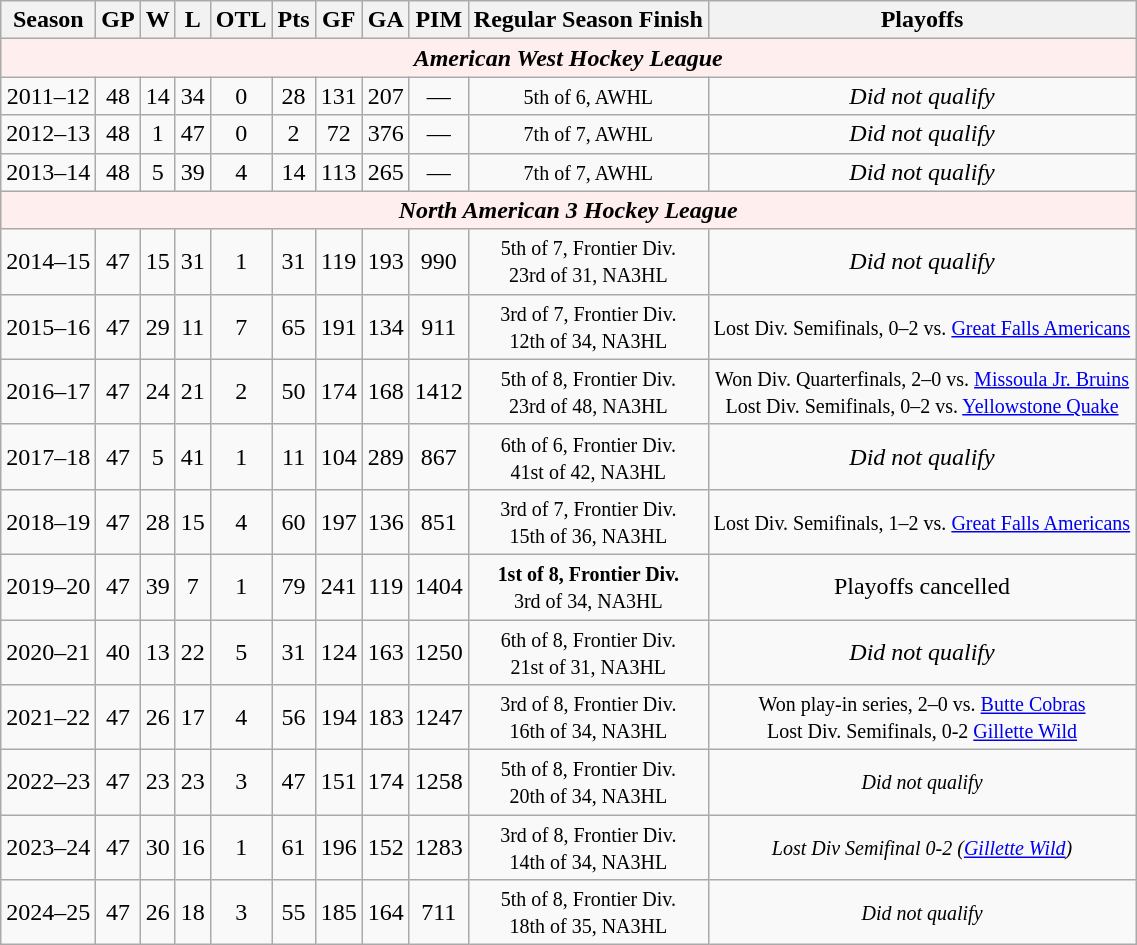<table class="wikitable" style="text-align:center">
<tr align="center">
<th>Season</th>
<th>GP</th>
<th>W</th>
<th>L</th>
<th>OTL</th>
<th>Pts</th>
<th>GF</th>
<th>GA</th>
<th>PIM</th>
<th>Regular Season Finish</th>
<th>Playoffs</th>
</tr>
<tr align="center"  bgcolor="#ffeeee">
<td colspan="12"><strong><em>American West Hockey League</em></strong></td>
</tr>
<tr>
<td>2011–12</td>
<td>48</td>
<td>14</td>
<td>34</td>
<td>0</td>
<td>28</td>
<td>131</td>
<td>207</td>
<td>—</td>
<td><small>5th of 6, AWHL</small></td>
<td><em>Did not qualify</em></td>
</tr>
<tr>
<td>2012–13</td>
<td>48</td>
<td>1</td>
<td>47</td>
<td>0</td>
<td>2</td>
<td>72</td>
<td>376</td>
<td>—</td>
<td><small>7th of 7, AWHL</small></td>
<td><em>Did not qualify</em></td>
</tr>
<tr>
<td>2013–14</td>
<td>48</td>
<td>5</td>
<td>39</td>
<td>4</td>
<td>14</td>
<td>113</td>
<td>265</td>
<td>—</td>
<td><small>7th of 7, AWHL</small></td>
<td><em>Did not qualify</em></td>
</tr>
<tr align="center"  bgcolor="#ffeeee">
<td colspan="12"><strong><em>North American 3 Hockey League</em></strong></td>
</tr>
<tr>
<td>2014–15</td>
<td>47</td>
<td>15</td>
<td>31</td>
<td>1</td>
<td>31</td>
<td>119</td>
<td>193</td>
<td>990</td>
<td><small>5th of 7, Frontier Div.<br>23rd of 31, NA3HL</small></td>
<td><em>Did not qualify</em></td>
</tr>
<tr>
<td>2015–16</td>
<td>47</td>
<td>29</td>
<td>11</td>
<td>7</td>
<td>65</td>
<td>191</td>
<td>134</td>
<td>911</td>
<td><small>3rd of 7, Frontier Div.<br>12th of 34, NA3HL</small></td>
<td><small>Lost Div. Semifinals, 0–2 vs. <a href='#'>Great Falls Americans</a></small></td>
</tr>
<tr>
<td>2016–17</td>
<td>47</td>
<td>24</td>
<td>21</td>
<td>2</td>
<td>50</td>
<td>174</td>
<td>168</td>
<td>1412</td>
<td><small>5th of 8, Frontier Div.<br>23rd of 48, NA3HL</small></td>
<td><small>Won Div. Quarterfinals, 2–0 vs. <a href='#'>Missoula Jr. Bruins</a><br>Lost Div. Semifinals, 0–2 vs. <a href='#'>Yellowstone Quake</a></small></td>
</tr>
<tr>
<td>2017–18</td>
<td>47</td>
<td>5</td>
<td>41</td>
<td>1</td>
<td>11</td>
<td>104</td>
<td>289</td>
<td>867</td>
<td><small>6th of 6, Frontier Div.<br>41st of 42, NA3HL</small></td>
<td><em>Did not qualify</em></td>
</tr>
<tr>
<td>2018–19</td>
<td>47</td>
<td>28</td>
<td>15</td>
<td>4</td>
<td>60</td>
<td>197</td>
<td>136</td>
<td>851</td>
<td><small>3rd of 7, Frontier Div.<br>15th of 36, NA3HL</small></td>
<td><small>Lost Div. Semifinals, 1–2 vs. <a href='#'>Great Falls Americans</a></small></td>
</tr>
<tr>
<td>2019–20</td>
<td>47</td>
<td>39</td>
<td>7</td>
<td>1</td>
<td>79</td>
<td>241</td>
<td>119</td>
<td>1404</td>
<td><small><strong>1st of 8, Frontier Div.</strong><br>3rd of 34, NA3HL</small></td>
<td>Playoffs cancelled</td>
</tr>
<tr>
<td>2020–21</td>
<td>40</td>
<td>13</td>
<td>22</td>
<td>5</td>
<td>31</td>
<td>124</td>
<td>163</td>
<td>1250</td>
<td><small>6th of 8, Frontier Div.<br>21st of 31, NA3HL</small></td>
<td><em>Did not qualify</em></td>
</tr>
<tr>
<td>2021–22</td>
<td>47</td>
<td>26</td>
<td>17</td>
<td>4</td>
<td>56</td>
<td>194</td>
<td>183</td>
<td>1247</td>
<td><small>3rd of 8, Frontier Div.<br>16th of 34, NA3HL</small></td>
<td><small>Won play-in series, 2–0 vs. <a href='#'>Butte Cobras</a><br>Lost Div. Semifinals, 0-2 <a href='#'>Gillette Wild</a></small></td>
</tr>
<tr>
<td>2022–23</td>
<td>47</td>
<td>23</td>
<td>23</td>
<td>3</td>
<td>47</td>
<td>151</td>
<td>174</td>
<td>1258</td>
<td><small>5th of 8, Frontier Div.<br>20th of 34, NA3HL</small></td>
<td><small><em>Did not qualify</em></small></td>
</tr>
<tr>
<td>2023–24</td>
<td>47</td>
<td>30</td>
<td>16</td>
<td>1</td>
<td>61</td>
<td>196</td>
<td>152</td>
<td>1283</td>
<td><small>3rd of 8, Frontier Div.<br>14th of 34, NA3HL</small></td>
<td><small><em>Lost Div Semifinal 0-2 (<a href='#'>Gillette Wild</a>)</em></small></td>
</tr>
<tr>
<td>2024–25</td>
<td>47</td>
<td>26</td>
<td>18</td>
<td>3</td>
<td>55</td>
<td>185</td>
<td>164</td>
<td>711</td>
<td><small>5th of 8, Frontier Div.<br>18th of 35, NA3HL</small></td>
<td><small><em>Did not qualify</em></small></td>
</tr>
</table>
